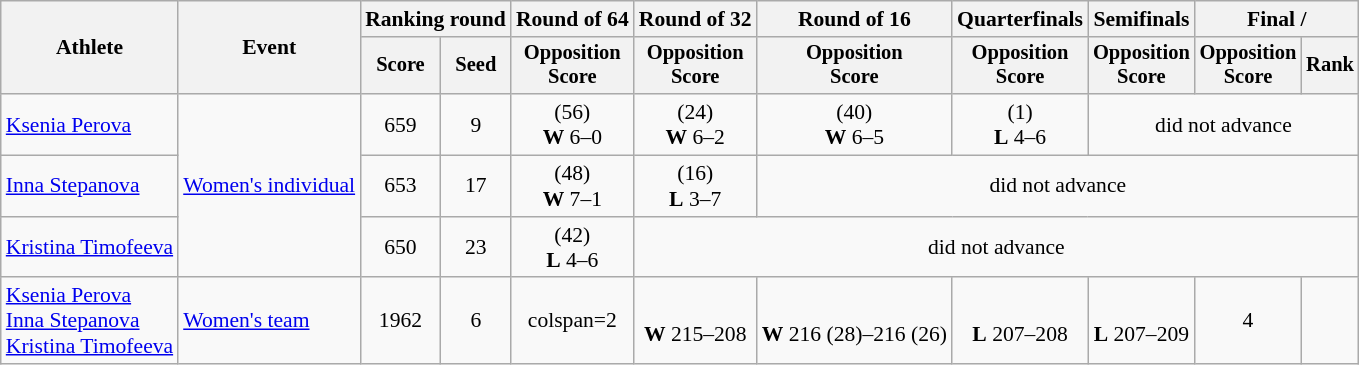<table class="wikitable" style="font-size:90%">
<tr>
<th rowspan=2>Athlete</th>
<th rowspan=2>Event</th>
<th colspan="2">Ranking round</th>
<th>Round of 64</th>
<th>Round of 32</th>
<th>Round of 16</th>
<th>Quarterfinals</th>
<th>Semifinals</th>
<th colspan="2">Final / </th>
</tr>
<tr style="font-size:95%">
<th>Score</th>
<th>Seed</th>
<th>Opposition<br>Score</th>
<th>Opposition<br>Score</th>
<th>Opposition<br>Score</th>
<th>Opposition<br>Score</th>
<th>Opposition<br>Score</th>
<th>Opposition<br>Score</th>
<th>Rank</th>
</tr>
<tr align=center>
<td align=left><a href='#'>Ksenia Perova</a></td>
<td align=left rowspan=3><a href='#'>Women's individual</a></td>
<td>659</td>
<td>9</td>
<td> (56)<br><strong>W</strong> 6–0</td>
<td> (24)<br><strong>W</strong> 6–2</td>
<td> (40)<br><strong>W</strong> 6–5</td>
<td> (1)<br><strong>L</strong> 4–6</td>
<td colspan=3>did not advance</td>
</tr>
<tr align=center>
<td align=left><a href='#'>Inna Stepanova</a></td>
<td>653</td>
<td>17</td>
<td> (48)<br><strong>W</strong> 7–1</td>
<td> (16)<br><strong>L</strong> 3–7</td>
<td colspan=5>did not advance</td>
</tr>
<tr align=center>
<td align=left><a href='#'>Kristina Timofeeva</a></td>
<td>650</td>
<td>23</td>
<td> (42) <br><strong>L</strong> 4–6</td>
<td colspan=6>did not advance</td>
</tr>
<tr align=center>
<td align=left><a href='#'>Ksenia Perova</a><br><a href='#'>Inna Stepanova</a><br><a href='#'>Kristina Timofeeva</a></td>
<td align=left><a href='#'>Women's team</a></td>
<td>1962</td>
<td>6</td>
<td>colspan=2 </td>
<td><br><strong>W</strong> 215–208</td>
<td><br><strong>W</strong> 216 (28)–216 (26)</td>
<td><br><strong>L</strong> 207–208</td>
<td><br><strong>L</strong> 207–209</td>
<td>4</td>
</tr>
</table>
